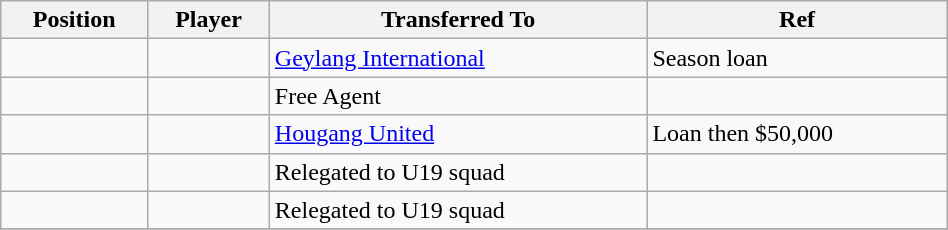<table class="wikitable sortable" style="width:50%; text-align:center; font-size:100%; text-align:left;">
<tr>
<th><strong>Position</strong></th>
<th><strong>Player</strong></th>
<th><strong>Transferred To</strong></th>
<th><strong>Ref</strong></th>
</tr>
<tr>
<td></td>
<td></td>
<td> <a href='#'>Geylang International</a></td>
<td>Season loan </td>
</tr>
<tr>
<td></td>
<td></td>
<td>Free Agent</td>
<td></td>
</tr>
<tr>
<td></td>
<td></td>
<td> <a href='#'>Hougang United</a></td>
<td>Loan then $50,000 </td>
</tr>
<tr>
<td></td>
<td></td>
<td>Relegated to U19 squad</td>
<td></td>
</tr>
<tr>
<td></td>
<td></td>
<td>Relegated to U19 squad</td>
<td></td>
</tr>
<tr>
</tr>
</table>
